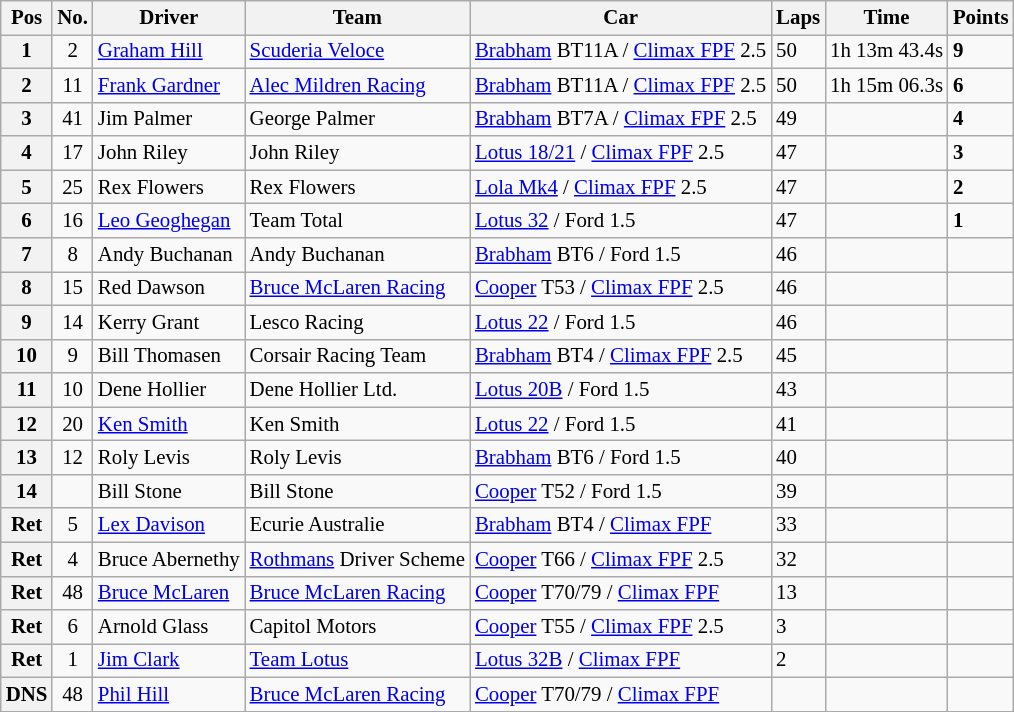<table class="wikitable" style="font-size: 87%;">
<tr>
<th>Pos</th>
<th>No.</th>
<th>Driver</th>
<th>Team</th>
<th>Car</th>
<th>Laps</th>
<th>Time</th>
<th>Points</th>
</tr>
<tr>
<th>1</th>
<td align="center">2</td>
<td> <a href='#'>Graham Hill</a></td>
<td><a href='#'>Scuderia Veloce</a></td>
<td><a href='#'>Brabham</a> BT11A / <a href='#'>Climax FPF</a> 2.5</td>
<td>50</td>
<td>1h 13m 43.4s</td>
<td><strong>9</strong></td>
</tr>
<tr>
<th>2</th>
<td align="center">11</td>
<td> <a href='#'>Frank Gardner</a></td>
<td><a href='#'>Alec Mildren Racing</a></td>
<td><a href='#'>Brabham</a> BT11A / <a href='#'>Climax FPF</a> 2.5</td>
<td>50</td>
<td>1h 15m 06.3s</td>
<td><strong>6</strong></td>
</tr>
<tr>
<th>3</th>
<td align="center">41</td>
<td> Jim Palmer</td>
<td>George Palmer</td>
<td><a href='#'>Brabham</a> BT7A / <a href='#'>Climax FPF</a> 2.5</td>
<td>49</td>
<td></td>
<td><strong>4</strong></td>
</tr>
<tr>
<th>4</th>
<td align="center">17</td>
<td> John Riley</td>
<td>John Riley</td>
<td><a href='#'>Lotus 18/21</a> / <a href='#'>Climax FPF</a> 2.5</td>
<td>47</td>
<td></td>
<td><strong>3</strong></td>
</tr>
<tr>
<th>5</th>
<td align="center">25</td>
<td> Rex Flowers</td>
<td>Rex Flowers</td>
<td><a href='#'>Lola Mk4</a> / <a href='#'>Climax FPF</a> 2.5</td>
<td>47</td>
<td></td>
<td><strong>2</strong></td>
</tr>
<tr>
<th>6</th>
<td align="center">16</td>
<td> <a href='#'>Leo Geoghegan</a></td>
<td>Team Total</td>
<td><a href='#'>Lotus 32</a> / Ford 1.5</td>
<td>47</td>
<td></td>
<td><strong>1</strong></td>
</tr>
<tr>
<th>7</th>
<td align="center">8</td>
<td> Andy Buchanan</td>
<td>Andy Buchanan</td>
<td><a href='#'>Brabham</a> BT6 / Ford 1.5</td>
<td>46</td>
<td></td>
<td></td>
</tr>
<tr>
<th>8</th>
<td align="center">15</td>
<td> Red Dawson</td>
<td><a href='#'>Bruce McLaren Racing</a></td>
<td><a href='#'>Cooper</a> T53 / <a href='#'>Climax FPF</a> 2.5</td>
<td>46</td>
<td></td>
<td></td>
</tr>
<tr>
<th>9</th>
<td align="center">14</td>
<td> Kerry Grant</td>
<td>Lesco Racing</td>
<td><a href='#'>Lotus 22</a> / Ford 1.5</td>
<td>46</td>
<td></td>
<td></td>
</tr>
<tr>
<th>10</th>
<td align="center">9</td>
<td> Bill Thomasen</td>
<td>Corsair Racing Team</td>
<td><a href='#'>Brabham</a> BT4 / <a href='#'>Climax FPF</a> 2.5</td>
<td>45</td>
<td></td>
<td></td>
</tr>
<tr>
<th>11</th>
<td align="center">10</td>
<td> Dene Hollier</td>
<td>Dene Hollier Ltd.</td>
<td><a href='#'>Lotus 20B</a> / Ford 1.5</td>
<td>43</td>
<td></td>
<td></td>
</tr>
<tr>
<th>12</th>
<td align="center">20</td>
<td> <a href='#'>Ken Smith</a></td>
<td>Ken Smith</td>
<td><a href='#'>Lotus 22</a> / Ford 1.5</td>
<td>41</td>
<td></td>
<td></td>
</tr>
<tr>
<th>13</th>
<td align="center">12</td>
<td> Roly Levis</td>
<td>Roly Levis</td>
<td><a href='#'>Brabham</a> BT6 / Ford 1.5</td>
<td>40</td>
<td></td>
<td></td>
</tr>
<tr>
<th>14</th>
<td></td>
<td> Bill Stone</td>
<td>Bill Stone</td>
<td><a href='#'>Cooper</a> T52 / Ford 1.5</td>
<td>39</td>
<td></td>
<td></td>
</tr>
<tr>
<th>Ret</th>
<td align="center">5</td>
<td> <a href='#'>Lex Davison</a></td>
<td>Ecurie Australie</td>
<td><a href='#'>Brabham</a> BT4 / <a href='#'>Climax FPF</a></td>
<td>33</td>
<td></td>
<td></td>
</tr>
<tr>
<th>Ret</th>
<td align="center">4</td>
<td> Bruce Abernethy</td>
<td><a href='#'>Rothmans</a> Driver Scheme</td>
<td><a href='#'>Cooper</a> T66 / <a href='#'>Climax FPF</a> 2.5</td>
<td>32</td>
<td></td>
<td></td>
</tr>
<tr>
<th>Ret</th>
<td align="center">48</td>
<td> <a href='#'>Bruce McLaren</a></td>
<td><a href='#'>Bruce McLaren Racing</a></td>
<td><a href='#'>Cooper</a> T70/79 / <a href='#'>Climax FPF</a></td>
<td>13</td>
<td></td>
<td></td>
</tr>
<tr>
<th>Ret</th>
<td align="center">6</td>
<td> Arnold Glass</td>
<td>Capitol Motors</td>
<td><a href='#'>Cooper</a> T55 / <a href='#'>Climax FPF</a> 2.5</td>
<td>3</td>
<td></td>
<td></td>
</tr>
<tr>
<th>Ret</th>
<td align="center">1</td>
<td> <a href='#'>Jim Clark</a></td>
<td><a href='#'>Team Lotus</a></td>
<td><a href='#'>Lotus 32B</a> / <a href='#'>Climax FPF</a></td>
<td>2</td>
<td></td>
<td></td>
</tr>
<tr>
<th>DNS</th>
<td align="center">48</td>
<td> <a href='#'>Phil Hill</a></td>
<td><a href='#'>Bruce McLaren Racing</a></td>
<td><a href='#'>Cooper</a> T70/79 / <a href='#'>Climax FPF</a></td>
<td></td>
<td></td>
<td></td>
</tr>
<tr>
</tr>
</table>
